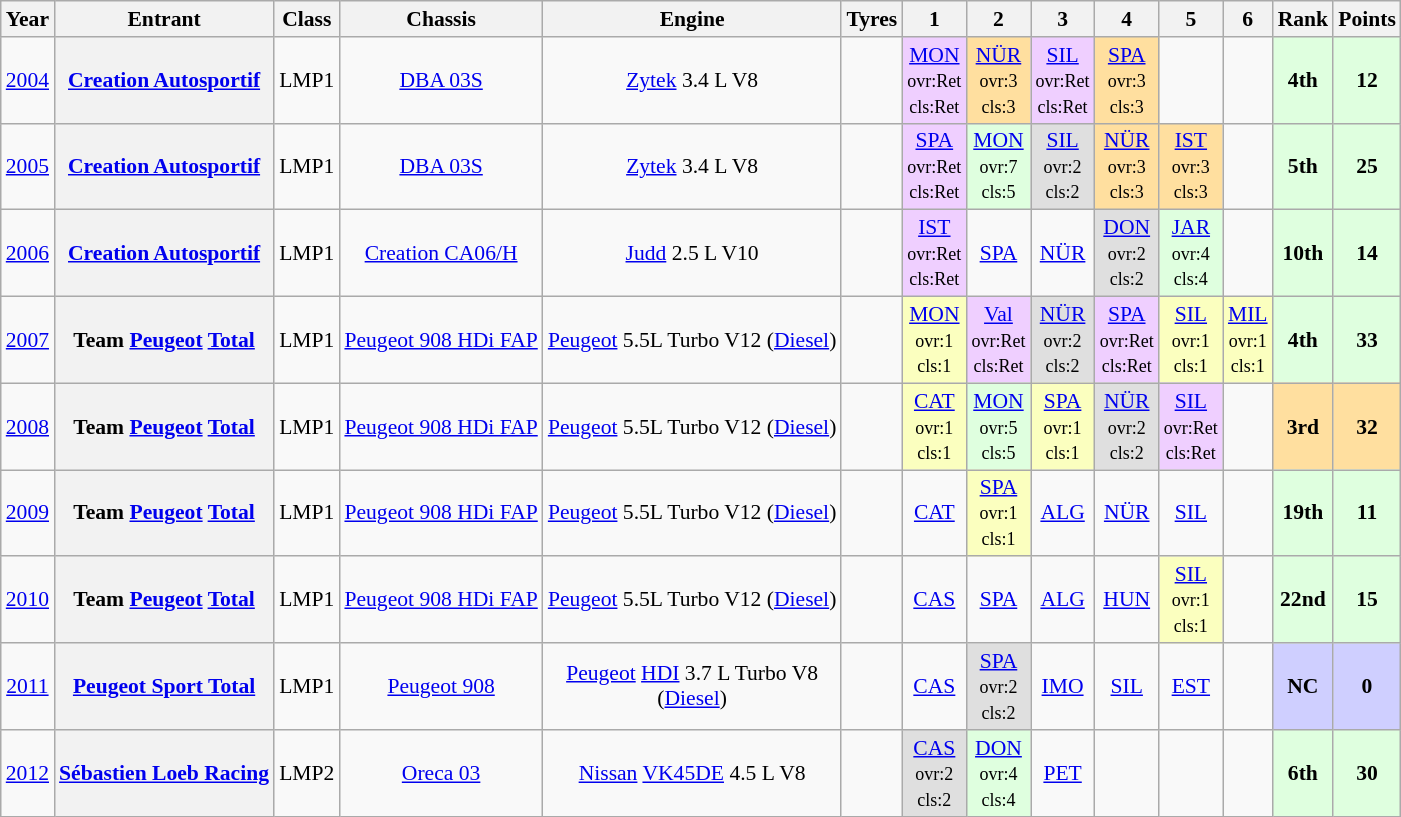<table class="wikitable" style="text-align:center; font-size:90%">
<tr>
<th>Year</th>
<th>Entrant</th>
<th>Class</th>
<th>Chassis</th>
<th>Engine</th>
<th>Tyres</th>
<th>1</th>
<th>2</th>
<th>3</th>
<th>4</th>
<th>5</th>
<th>6</th>
<th>Rank</th>
<th>Points</th>
</tr>
<tr>
<td><a href='#'>2004</a></td>
<th><a href='#'>Creation Autosportif</a></th>
<td>LMP1</td>
<td><a href='#'>DBA 03S</a></td>
<td><a href='#'>Zytek</a> 3.4 L V8</td>
<td></td>
<td style="background:#EFCFFF;"><a href='#'>MON</a><br><small>ovr:Ret<br>cls:Ret</small></td>
<td style="background:#FFDF9F;"><a href='#'>NÜR</a><br><small>ovr:3<br>cls:3</small></td>
<td style="background:#EFCFFF;"><a href='#'>SIL</a><br><small>ovr:Ret<br>cls:Ret</small></td>
<td style="background:#FFDF9F;"><a href='#'>SPA</a><br><small>ovr:3<br>cls:3</small></td>
<td></td>
<td></td>
<td style="background:#DFFFDF;"><strong>4th</strong></td>
<td style="background:#DFFFDF;"><strong>12</strong></td>
</tr>
<tr>
<td><a href='#'>2005</a></td>
<th><a href='#'>Creation Autosportif</a></th>
<td>LMP1</td>
<td><a href='#'>DBA 03S</a></td>
<td><a href='#'>Zytek</a> 3.4 L V8</td>
<td></td>
<td style="background:#EFCFFF;"><a href='#'>SPA</a><br><small>ovr:Ret<br>cls:Ret</small></td>
<td style="background:#DFFFDF;"><a href='#'>MON</a><br><small>ovr:7<br>cls:5</small></td>
<td style="background:#DFDFDF;"><a href='#'>SIL</a><br><small>ovr:2<br>cls:2</small></td>
<td style="background:#FFDF9F;"><a href='#'>NÜR</a><br><small>ovr:3<br>cls:3</small></td>
<td style="background:#FFDF9F;"><a href='#'>IST</a><br><small>ovr:3<br>cls:3</small></td>
<td></td>
<td style="background:#DFFFDF;"><strong>5th</strong></td>
<td style="background:#DFFFDF;"><strong>25</strong></td>
</tr>
<tr>
<td><a href='#'>2006</a></td>
<th><a href='#'>Creation Autosportif</a></th>
<td>LMP1</td>
<td><a href='#'>Creation CA06/H</a></td>
<td><a href='#'>Judd</a> 2.5 L V10</td>
<td></td>
<td style="background:#EFCFFF;"><a href='#'>IST</a><br><small>ovr:Ret<br>cls:Ret</small></td>
<td><a href='#'>SPA</a></td>
<td><a href='#'>NÜR</a></td>
<td style="background:#DFDFDF;"><a href='#'>DON</a><br><small>ovr:2<br>cls:2</small></td>
<td style="background:#DFFFDF;"><a href='#'>JAR</a><br><small>ovr:4<br>cls:4</small></td>
<td></td>
<td style="background:#DFFFDF;"><strong>10th</strong></td>
<td style="background:#DFFFDF;"><strong>14</strong></td>
</tr>
<tr>
<td><a href='#'>2007</a></td>
<th>Team <a href='#'>Peugeot</a> <a href='#'>Total</a></th>
<td>LMP1</td>
<td><a href='#'>Peugeot 908 HDi FAP</a></td>
<td><a href='#'>Peugeot</a> 5.5L Turbo V12 (<a href='#'>Diesel</a>)</td>
<td></td>
<td style="background:#FBFFBF;"><a href='#'>MON</a><br><small>ovr:1<br>cls:1</small></td>
<td style="background:#EFCFFF;"><a href='#'>Val</a><br><small>ovr:Ret<br>cls:Ret</small></td>
<td style="background:#DFDFDF;"><a href='#'>NÜR</a><br><small>ovr:2<br>cls:2</small></td>
<td style="background:#EFCFFF;"><a href='#'>SPA</a><br><small>ovr:Ret<br>cls:Ret</small></td>
<td style="background:#FBFFBF;"><a href='#'>SIL</a><br><small>ovr:1<br>cls:1</small></td>
<td style="background:#FBFFBF;"><a href='#'>MIL</a><br><small>ovr:1<br>cls:1</small></td>
<td style="background:#DFFFDF;"><strong>4th</strong></td>
<td style="background:#DFFFDF;"><strong>33</strong></td>
</tr>
<tr>
<td><a href='#'>2008</a></td>
<th>Team <a href='#'>Peugeot</a> <a href='#'>Total</a></th>
<td>LMP1</td>
<td><a href='#'>Peugeot 908 HDi FAP</a></td>
<td><a href='#'>Peugeot</a> 5.5L Turbo V12 (<a href='#'>Diesel</a>)</td>
<td></td>
<td style="background:#FBFFBF;"><a href='#'>CAT</a><br><small>ovr:1<br>cls:1</small></td>
<td style="background:#DFFFDF;"><a href='#'>MON</a><br><small>ovr:5<br>cls:5</small></td>
<td style="background:#FBFFBF;"><a href='#'>SPA</a><br><small>ovr:1<br>cls:1</small></td>
<td style="background:#DFDFDF;"><a href='#'>NÜR</a><br><small>ovr:2<br>cls:2</small></td>
<td style="background:#EFCFFF;"><a href='#'>SIL</a><br><small>ovr:Ret<br>cls:Ret</small></td>
<td></td>
<td style="background:#FFDF9F;"><strong>3rd</strong></td>
<td style="background:#FFDF9F;"><strong>32</strong></td>
</tr>
<tr>
<td><a href='#'>2009</a></td>
<th>Team <a href='#'>Peugeot</a> <a href='#'>Total</a></th>
<td>LMP1</td>
<td><a href='#'>Peugeot 908 HDi FAP</a></td>
<td><a href='#'>Peugeot</a> 5.5L Turbo V12 (<a href='#'>Diesel</a>)</td>
<td></td>
<td><a href='#'>CAT</a></td>
<td style="background:#FBFFBF;"><a href='#'>SPA</a><br><small>ovr:1<br>cls:1</small></td>
<td><a href='#'>ALG</a></td>
<td><a href='#'>NÜR</a></td>
<td><a href='#'>SIL</a></td>
<td></td>
<td style="background:#DFFFDF;"><strong>19th</strong></td>
<td style="background:#DFFFDF;"><strong>11</strong></td>
</tr>
<tr>
<td><a href='#'>2010</a></td>
<th>Team <a href='#'>Peugeot</a> <a href='#'>Total</a></th>
<td>LMP1</td>
<td><a href='#'>Peugeot 908 HDi FAP</a></td>
<td><a href='#'>Peugeot</a> 5.5L Turbo V12 (<a href='#'>Diesel</a>)</td>
<td></td>
<td><a href='#'>CAS</a></td>
<td><a href='#'>SPA</a></td>
<td><a href='#'>ALG</a></td>
<td><a href='#'>HUN</a></td>
<td style="background:#FBFFBF;"><a href='#'>SIL</a><br><small>ovr:1<br>cls:1</small></td>
<td></td>
<td style="background:#DFFFDF;"><strong>22nd</strong></td>
<td style="background:#DFFFDF;"><strong>15</strong></td>
</tr>
<tr>
<td><a href='#'>2011</a></td>
<th><a href='#'>Peugeot Sport Total</a></th>
<td>LMP1</td>
<td><a href='#'>Peugeot 908</a></td>
<td><a href='#'>Peugeot</a> <a href='#'>HDI</a> 3.7 L Turbo V8<br>(<a href='#'>Diesel</a>)</td>
<td></td>
<td><a href='#'>CAS</a></td>
<td style="background:#DFDFDF;"><a href='#'>SPA</a><br><small>ovr:2<br>cls:2</small></td>
<td><a href='#'>IMO</a></td>
<td><a href='#'>SIL</a></td>
<td><a href='#'>EST</a></td>
<td></td>
<td style="background:#CFCFFF;"><strong>NC</strong></td>
<td style="background:#CFCFFF;"><strong>0</strong></td>
</tr>
<tr>
<td><a href='#'>2012</a></td>
<th><a href='#'>Sébastien Loeb Racing</a></th>
<td>LMP2</td>
<td><a href='#'>Oreca 03</a></td>
<td><a href='#'>Nissan</a> <a href='#'>VK45DE</a> 4.5 L V8</td>
<td></td>
<td style="background:#DFDFDF;"><a href='#'>CAS</a><br><small>ovr:2<br>cls:2</small></td>
<td style="background:#DFFFDF;"><a href='#'>DON</a><br><small>ovr:4<br>cls:4</small></td>
<td><a href='#'>PET</a></td>
<td></td>
<td></td>
<td></td>
<td style="background:#DFFFDF;"><strong>6th</strong></td>
<td style="background:#DFFFDF;"><strong>30</strong></td>
</tr>
</table>
